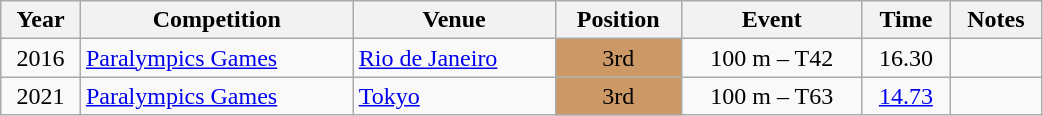<table class="wikitable" width=55% style="font-size:100%; text-align:center;">
<tr>
<th>Year</th>
<th>Competition</th>
<th>Venue</th>
<th>Position</th>
<th>Event</th>
<th>Time</th>
<th>Notes</th>
</tr>
<tr>
<td rowspan=1>2016</td>
<td rowspan=1 align=left><a href='#'>Paralympics Games</a></td>
<td rowspan=1 align=left> <a href='#'>Rio de Janeiro</a></td>
<td bgcolor=cc9966>3rd</td>
<td>100 m – T42</td>
<td>16.30</td>
<td></td>
</tr>
<tr>
<td rowspan=1>2021</td>
<td rowspan=1 align=left><a href='#'>Paralympics Games</a></td>
<td rowspan=1 align=left> <a href='#'>Tokyo</a></td>
<td bgcolor=cc9966>3rd</td>
<td>100 m – T63</td>
<td><a href='#'>14.73</a></td>
<td></td>
</tr>
</table>
